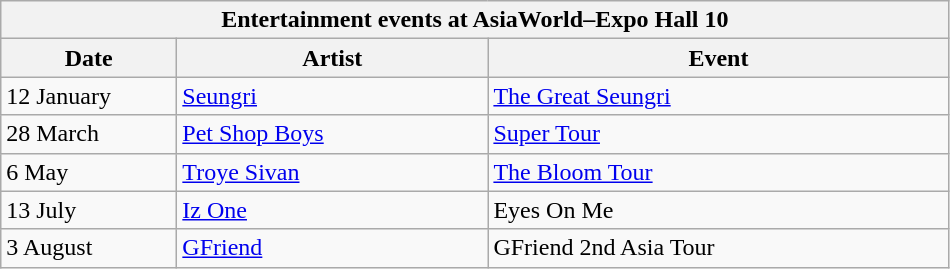<table class="wikitable">
<tr>
<th colspan="3">Entertainment events at AsiaWorld–Expo Hall 10</th>
</tr>
<tr>
<th width=110>Date</th>
<th width=200>Artist</th>
<th width=300>Event</th>
</tr>
<tr>
<td>12 January</td>
<td><a href='#'>Seungri</a></td>
<td><a href='#'>The Great Seungri</a></td>
</tr>
<tr>
<td>28 March</td>
<td><a href='#'>Pet Shop Boys</a></td>
<td><a href='#'>Super Tour</a></td>
</tr>
<tr>
<td>6 May</td>
<td><a href='#'>Troye Sivan</a></td>
<td><a href='#'>The Bloom Tour</a></td>
</tr>
<tr>
<td>13 July</td>
<td><a href='#'>Iz One</a></td>
<td>Eyes On Me</td>
</tr>
<tr>
<td>3 August</td>
<td><a href='#'>GFriend</a></td>
<td>GFriend 2nd Asia Tour</td>
</tr>
</table>
